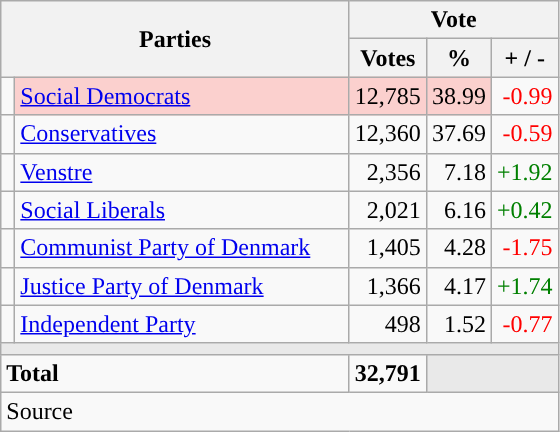<table class="wikitable" style="text-align:right;">
<tr>
<th style="text-align:centre;" rowspan="2" colspan="2" width="225">Parties</th>
<th colspan="3">Vote</th>
</tr>
<tr>
<th width="15">Votes</th>
<th width="15">%</th>
<th width="15">+ / -</th>
</tr>
<tr>
<td width="2" style="color:inherit;background:"></td>
<td bgcolor=#fbd0ce  align="left"><a href='#'>Social Democrats</a></td>
<td bgcolor=#fbd0ce>12,785</td>
<td bgcolor=#fbd0ce>38.99</td>
<td style=color:red;>-0.99</td>
</tr>
<tr>
<td width="2" style="color:inherit;background:"></td>
<td align="left"><a href='#'>Conservatives</a></td>
<td>12,360</td>
<td>37.69</td>
<td style=color:red;>-0.59</td>
</tr>
<tr>
<td width="2" style="color:inherit;background:"></td>
<td align="left"><a href='#'>Venstre</a></td>
<td>2,356</td>
<td>7.18</td>
<td style=color:green;>+1.92</td>
</tr>
<tr>
<td width="2" style="color:inherit;background:"></td>
<td align="left"><a href='#'>Social Liberals</a></td>
<td>2,021</td>
<td>6.16</td>
<td style=color:green;>+0.42</td>
</tr>
<tr>
<td width="2" style="color:inherit;background:"></td>
<td align="left"><a href='#'>Communist Party of Denmark</a></td>
<td>1,405</td>
<td>4.28</td>
<td style=color:red;>-1.75</td>
</tr>
<tr>
<td width="2" style="color:inherit;background:"></td>
<td align="left"><a href='#'>Justice Party of Denmark</a></td>
<td>1,366</td>
<td>4.17</td>
<td style=color:green;>+1.74</td>
</tr>
<tr>
<td width="2" style="color:inherit;background:"></td>
<td align="left"><a href='#'>Independent Party</a></td>
<td>498</td>
<td>1.52</td>
<td style=color:red;>-0.77</td>
</tr>
<tr>
<td colspan="7" bgcolor="#E9E9E9"></td>
</tr>
<tr>
<td align="left" colspan="2"><strong>Total</strong></td>
<td><strong>32,791</strong></td>
<td bgcolor="#E9E9E9" colspan="2"></td>
</tr>
<tr>
<td align="left" colspan="6">Source</td>
</tr>
</table>
